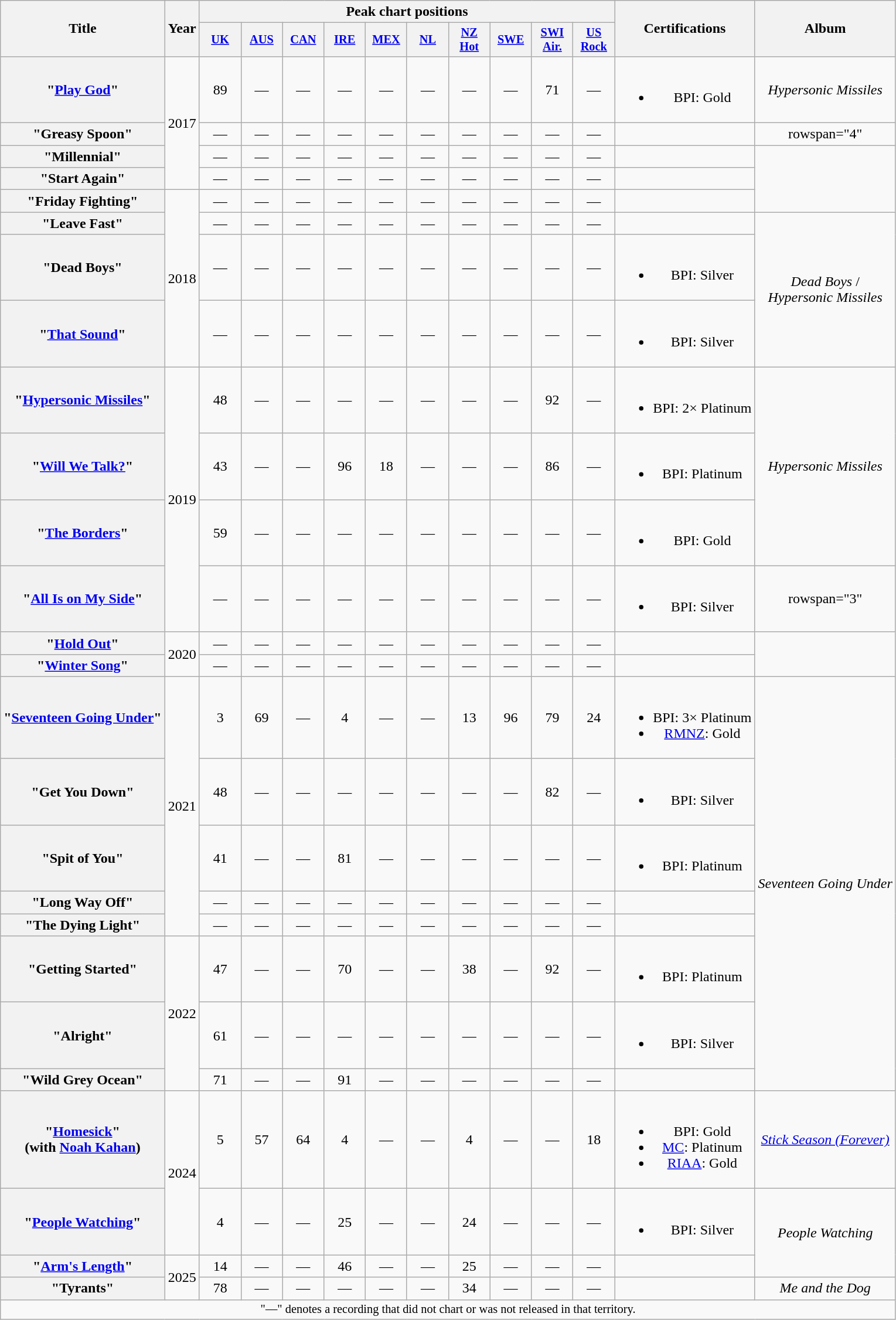<table class="wikitable plainrowheaders" style="text-align:center;">
<tr>
<th scope="col" rowspan="2">Title</th>
<th scope="col" rowspan="2" style="width:1em;">Year</th>
<th scope="col" colspan="10">Peak chart positions</th>
<th scope="col" rowspan="2">Certifications</th>
<th scope="col" rowspan="2">Album</th>
</tr>
<tr>
<th scope="col" style="width:3em;font-size:85%;"><a href='#'>UK</a><br></th>
<th scope="col" style="width:3em;font-size:85%;"><a href='#'>AUS</a><br></th>
<th scope="col" style="width:3em;font-size:85%;"><a href='#'>CAN</a><br></th>
<th scope="col" style="width:3em;font-size:85%;"><a href='#'>IRE</a><br></th>
<th scope="col" style="width:3em;font-size:85%;"><a href='#'>MEX</a><br></th>
<th scope="col" style="width:3em;font-size:85%;"><a href='#'>NL</a><br></th>
<th scope="col" style="width:3em;font-size:85%;"><a href='#'>NZ<br>Hot</a><br></th>
<th scope="col" style="width:3em;font-size:85%;"><a href='#'>SWE</a><br></th>
<th scope="col" style="width:3em;font-size:85%;"><a href='#'>SWI<br>Air.</a><br></th>
<th scope="col" style="width:3em;font-size:85%;"><a href='#'>US<br>Rock</a><br></th>
</tr>
<tr>
<th scope="row">"<a href='#'>Play God</a>"</th>
<td rowspan="4">2017</td>
<td>89</td>
<td>—</td>
<td>—</td>
<td>—</td>
<td>—</td>
<td>—</td>
<td>—</td>
<td>—</td>
<td>71</td>
<td>—</td>
<td><br><ul><li>BPI: Gold</li></ul></td>
<td><em>Hypersonic Missiles</em></td>
</tr>
<tr>
<th scope="row">"Greasy Spoon"</th>
<td>—</td>
<td>—</td>
<td>—</td>
<td>—</td>
<td>—</td>
<td>—</td>
<td>—</td>
<td>—</td>
<td>—</td>
<td>—</td>
<td></td>
<td>rowspan="4" </td>
</tr>
<tr>
<th scope="row">"Millennial"</th>
<td>—</td>
<td>—</td>
<td>—</td>
<td>—</td>
<td>—</td>
<td>—</td>
<td>—</td>
<td>—</td>
<td>—</td>
<td>—</td>
<td></td>
</tr>
<tr>
<th scope="row">"Start Again"</th>
<td>—</td>
<td>—</td>
<td>—</td>
<td>—</td>
<td>—</td>
<td>—</td>
<td>—</td>
<td>—</td>
<td>—</td>
<td>—</td>
<td></td>
</tr>
<tr>
<th scope="row">"Friday Fighting"</th>
<td rowspan="4">2018</td>
<td>—</td>
<td>—</td>
<td>—</td>
<td>—</td>
<td>—</td>
<td>—</td>
<td>—</td>
<td>—</td>
<td>—</td>
<td>—</td>
<td></td>
</tr>
<tr>
<th scope="row">"Leave Fast"</th>
<td>—</td>
<td>—</td>
<td>—</td>
<td>—</td>
<td>—</td>
<td>—</td>
<td>—</td>
<td>—</td>
<td>—</td>
<td>—</td>
<td></td>
<td rowspan="3"><em>Dead Boys</em> /<br><em>Hypersonic Missiles</em></td>
</tr>
<tr>
<th scope="row">"Dead Boys"</th>
<td>—</td>
<td>—</td>
<td>—</td>
<td>—</td>
<td>—</td>
<td>—</td>
<td>—</td>
<td>—</td>
<td>—</td>
<td>—</td>
<td><br><ul><li>BPI: Silver</li></ul></td>
</tr>
<tr>
<th scope="row">"<a href='#'>That Sound</a>"</th>
<td>—</td>
<td>—</td>
<td>—</td>
<td>—</td>
<td>—</td>
<td>—</td>
<td>—</td>
<td>—</td>
<td>—</td>
<td>—</td>
<td><br><ul><li>BPI: Silver</li></ul></td>
</tr>
<tr>
<th scope="row">"<a href='#'>Hypersonic Missiles</a>"</th>
<td rowspan="4">2019</td>
<td>48</td>
<td>—</td>
<td>—</td>
<td>—</td>
<td>—</td>
<td>—</td>
<td>—</td>
<td>—</td>
<td>92</td>
<td>—</td>
<td><br><ul><li>BPI: 2× Platinum</li></ul></td>
<td rowspan="3"><em>Hypersonic Missiles</em></td>
</tr>
<tr>
<th scope="row">"<a href='#'>Will We Talk?</a>"</th>
<td>43</td>
<td>—</td>
<td>—</td>
<td>96</td>
<td>18</td>
<td>—</td>
<td>—</td>
<td>—</td>
<td>86</td>
<td>—</td>
<td><br><ul><li>BPI: Platinum</li></ul></td>
</tr>
<tr>
<th scope="row">"<a href='#'>The Borders</a>"</th>
<td>59</td>
<td>—</td>
<td>—</td>
<td>—</td>
<td>—</td>
<td>—</td>
<td>—</td>
<td>—</td>
<td>—</td>
<td>—</td>
<td><br><ul><li>BPI: Gold</li></ul></td>
</tr>
<tr>
<th scope="row">"<a href='#'>All Is on My Side</a>"</th>
<td>—</td>
<td>—</td>
<td>—</td>
<td>—</td>
<td>—</td>
<td>—</td>
<td>—</td>
<td>—</td>
<td>—</td>
<td>—</td>
<td><br><ul><li>BPI: Silver</li></ul></td>
<td>rowspan="3" </td>
</tr>
<tr>
<th scope="row">"<a href='#'>Hold Out</a>"</th>
<td rowspan="2">2020</td>
<td>—</td>
<td>—</td>
<td>—</td>
<td>—</td>
<td>—</td>
<td>—</td>
<td>—</td>
<td>—</td>
<td>—</td>
<td>—</td>
<td></td>
</tr>
<tr>
<th scope="row">"<a href='#'>Winter Song</a>"</th>
<td>—</td>
<td>—</td>
<td>—</td>
<td>—</td>
<td>—</td>
<td>—</td>
<td>—</td>
<td>—</td>
<td>—</td>
<td>—</td>
<td></td>
</tr>
<tr>
<th scope="row">"<a href='#'>Seventeen Going Under</a>"</th>
<td rowspan="5">2021</td>
<td>3</td>
<td>69</td>
<td>—</td>
<td>4</td>
<td>—</td>
<td>—</td>
<td>13</td>
<td>96</td>
<td>79</td>
<td>24</td>
<td><br><ul><li>BPI: 3× Platinum</li><li><a href='#'>RMNZ</a>: Gold</li></ul></td>
<td rowspan="8"><em>Seventeen Going Under</em></td>
</tr>
<tr>
<th scope="row">"Get You Down"</th>
<td>48</td>
<td>—</td>
<td>—</td>
<td>—</td>
<td>—</td>
<td>—</td>
<td>—</td>
<td>—</td>
<td>82</td>
<td>—</td>
<td><br><ul><li>BPI: Silver</li></ul></td>
</tr>
<tr>
<th scope="row">"Spit of You"</th>
<td>41</td>
<td>—</td>
<td>—</td>
<td>81</td>
<td>—</td>
<td>—</td>
<td>—</td>
<td>—</td>
<td>—</td>
<td>—</td>
<td><br><ul><li>BPI: Platinum</li></ul></td>
</tr>
<tr>
<th scope="row">"Long Way Off"</th>
<td>—</td>
<td>—</td>
<td>—</td>
<td>—</td>
<td>—</td>
<td>—</td>
<td>—</td>
<td>—</td>
<td>—</td>
<td>—</td>
<td></td>
</tr>
<tr>
<th scope="row">"The Dying Light"</th>
<td>—</td>
<td>—</td>
<td>—</td>
<td>—</td>
<td>—</td>
<td>—</td>
<td>—</td>
<td>—</td>
<td>—</td>
<td>—</td>
<td></td>
</tr>
<tr>
<th scope="row">"Getting Started"</th>
<td rowspan="3">2022</td>
<td>47</td>
<td>—</td>
<td>—</td>
<td>70</td>
<td>—</td>
<td>—</td>
<td>38</td>
<td>—</td>
<td>92</td>
<td>—</td>
<td><br><ul><li>BPI: Platinum</li></ul></td>
</tr>
<tr>
<th scope="row">"Alright"</th>
<td>61</td>
<td>—</td>
<td>—</td>
<td>—</td>
<td>—</td>
<td>—</td>
<td>—</td>
<td>—</td>
<td>—</td>
<td>—</td>
<td><br><ul><li>BPI: Silver</li></ul></td>
</tr>
<tr>
<th scope="row">"Wild Grey Ocean"</th>
<td>71</td>
<td>—</td>
<td>—</td>
<td>91</td>
<td>—</td>
<td>—</td>
<td>—</td>
<td>—</td>
<td>—</td>
<td>—</td>
<td></td>
</tr>
<tr>
<th scope="row">"<a href='#'>Homesick</a>"<br><span>(with <a href='#'>Noah Kahan</a>)</span></th>
<td rowspan="2">2024</td>
<td>5</td>
<td>57</td>
<td>64</td>
<td>4</td>
<td>—</td>
<td>—</td>
<td>4</td>
<td>—</td>
<td>—</td>
<td>18</td>
<td><br><ul><li>BPI: Gold</li><li><a href='#'>MC</a>: Platinum</li><li><a href='#'>RIAA</a>: Gold</li></ul></td>
<td><em><a href='#'>Stick Season (Forever)</a></em></td>
</tr>
<tr>
<th scope="row">"<a href='#'>People Watching</a>"</th>
<td>4</td>
<td>—</td>
<td>—</td>
<td>25</td>
<td>—</td>
<td>—</td>
<td>24</td>
<td>—</td>
<td>—</td>
<td>—</td>
<td><br><ul><li>BPI: Silver</li></ul></td>
<td rowspan="2"><em>People Watching</em></td>
</tr>
<tr>
<th scope="row">"<a href='#'>Arm's Length</a>"</th>
<td rowspan="2">2025</td>
<td>14</td>
<td>—</td>
<td>—</td>
<td>46<br></td>
<td>—</td>
<td>—</td>
<td>25</td>
<td>—</td>
<td>—</td>
<td>—</td>
<td></td>
</tr>
<tr>
<th scope="row">"Tyrants"</th>
<td>78</td>
<td>—</td>
<td>—</td>
<td>—</td>
<td>—</td>
<td>—</td>
<td>34</td>
<td>—</td>
<td>—</td>
<td>—</td>
<td></td>
<td><em>Me and the Dog</em></td>
</tr>
<tr>
<td colspan="14" style="font-size:85%">"—" denotes a recording that did not chart or was not released in that territory.</td>
</tr>
</table>
